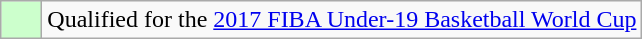<table class="wikitable">
<tr>
<td width=20px bgcolor="#ccffcc"></td>
<td>Qualified for the <a href='#'>2017 FIBA Under-19 Basketball World Cup</a></td>
</tr>
</table>
